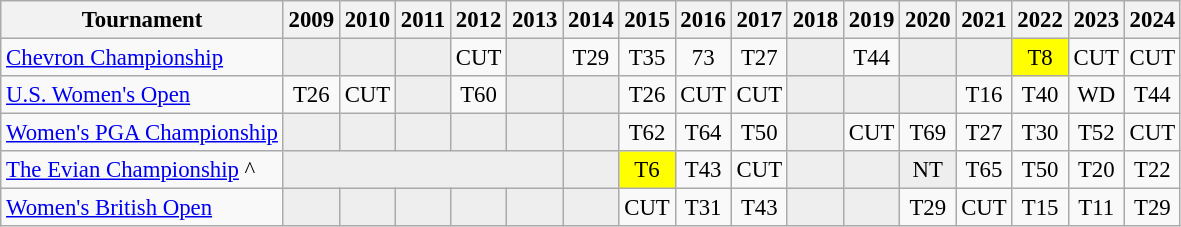<table class="wikitable" style="font-size:95%;text-align:center;">
<tr>
<th>Tournament</th>
<th>2009</th>
<th>2010</th>
<th>2011</th>
<th>2012</th>
<th>2013</th>
<th>2014</th>
<th>2015</th>
<th>2016</th>
<th>2017</th>
<th>2018</th>
<th>2019</th>
<th>2020</th>
<th>2021</th>
<th>2022</th>
<th>2023</th>
<th>2024</th>
</tr>
<tr>
<td align=left><a href='#'>Chevron Championship</a></td>
<td style="background:#eeeeee;"></td>
<td style="background:#eeeeee;"></td>
<td style="background:#eeeeee;"></td>
<td>CUT</td>
<td style="background:#eeeeee;"></td>
<td>T29</td>
<td>T35</td>
<td>73</td>
<td>T27</td>
<td style="background:#eeeeee;"></td>
<td>T44</td>
<td style="background:#eeeeee;"></td>
<td style="background:#eeeeee;"></td>
<td style="background:yellow;">T8</td>
<td>CUT</td>
<td>CUT</td>
</tr>
<tr>
<td align=left><a href='#'>U.S. Women's Open</a></td>
<td>T26</td>
<td>CUT</td>
<td style="background:#eeeeee;"></td>
<td>T60</td>
<td style="background:#eeeeee;"></td>
<td style="background:#eeeeee;"></td>
<td>T26</td>
<td>CUT</td>
<td>CUT</td>
<td style="background:#eeeeee;"></td>
<td style="background:#eeeeee;"></td>
<td style="background:#eeeeee;"></td>
<td>T16</td>
<td>T40</td>
<td>WD</td>
<td>T44</td>
</tr>
<tr>
<td align=left><a href='#'>Women's PGA Championship</a></td>
<td style="background:#eeeeee;"></td>
<td style="background:#eeeeee;"></td>
<td style="background:#eeeeee;"></td>
<td style="background:#eeeeee;"></td>
<td style="background:#eeeeee;"></td>
<td style="background:#eeeeee;"></td>
<td>T62</td>
<td>T64</td>
<td>T50</td>
<td style="background:#eeeeee;"></td>
<td>CUT</td>
<td>T69</td>
<td>T27</td>
<td>T30</td>
<td>T52</td>
<td>CUT</td>
</tr>
<tr>
<td align=left><a href='#'>The Evian Championship</a> ^</td>
<td style="background:#eeeeee;" colspan=5></td>
<td style="background:#eeeeee;"></td>
<td style="background:yellow;">T6</td>
<td>T43</td>
<td>CUT</td>
<td style="background:#eeeeee;"></td>
<td style="background:#eeeeee;"></td>
<td style="background:#eeeeee;">NT</td>
<td>T65</td>
<td>T50</td>
<td>T20</td>
<td>T22</td>
</tr>
<tr>
<td align=left><a href='#'>Women's British Open</a></td>
<td style="background:#eeeeee;"></td>
<td style="background:#eeeeee;"></td>
<td style="background:#eeeeee;"></td>
<td style="background:#eeeeee;"></td>
<td style="background:#eeeeee;"></td>
<td style="background:#eeeeee;"></td>
<td>CUT</td>
<td>T31</td>
<td>T43</td>
<td style="background:#eeeeee;"></td>
<td style="background:#eeeeee;"></td>
<td>T29</td>
<td>CUT</td>
<td>T15</td>
<td>T11</td>
<td>T29</td>
</tr>
</table>
